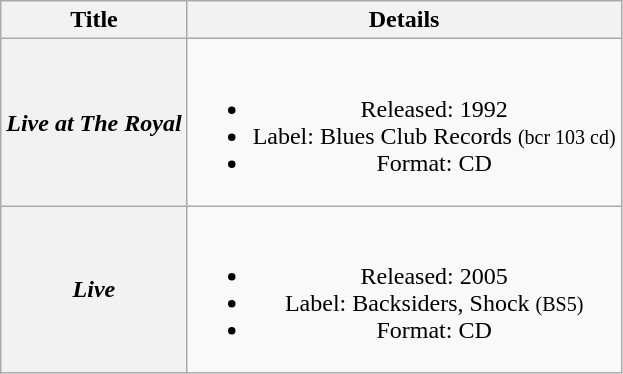<table class="wikitable plainrowheaders" style="text-align:center;" border="1">
<tr>
<th>Title</th>
<th>Details</th>
</tr>
<tr>
<th scope="row"><em>Live at The Royal</em></th>
<td><br><ul><li>Released: 1992</li><li>Label: Blues Club Records <small>(bcr 103 cd)</small></li><li>Format: CD</li></ul></td>
</tr>
<tr>
<th scope="row"><em>Live</em></th>
<td><br><ul><li>Released: 2005</li><li>Label: Backsiders, Shock <small>(BS5)</small></li><li>Format: CD</li></ul></td>
</tr>
</table>
